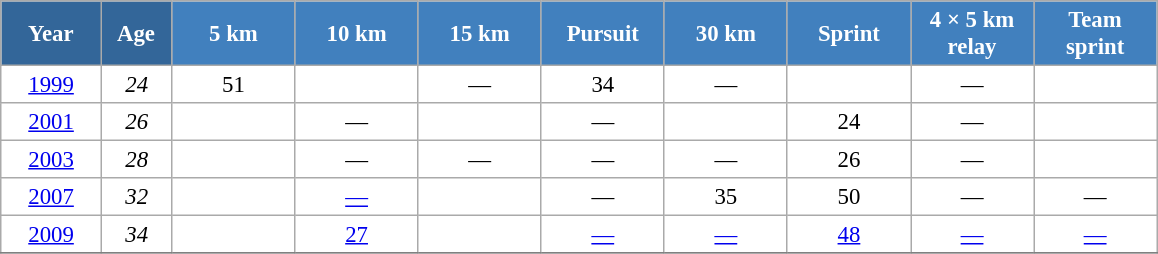<table class="wikitable" style="font-size:95%; text-align:center; border:grey solid 1px; border-collapse:collapse; background:#ffffff;">
<tr>
<th style="background-color:#369; color:white; width:60px;"> Year </th>
<th style="background-color:#369; color:white; width:40px;"> Age </th>
<th style="background-color:#4180be; color:white; width:75px;"> 5 km </th>
<th style="background-color:#4180be; color:white; width:75px;"> 10 km </th>
<th style="background-color:#4180be; color:white; width:75px;"> 15 km </th>
<th style="background-color:#4180be; color:white; width:75px;"> Pursuit </th>
<th style="background-color:#4180be; color:white; width:75px;"> 30 km </th>
<th style="background-color:#4180be; color:white; width:75px;"> Sprint </th>
<th style="background-color:#4180be; color:white; width:75px;"> 4 × 5 km <br> relay </th>
<th style="background-color:#4180be; color:white; width:75px;"> Team <br> sprint </th>
</tr>
<tr>
<td><a href='#'>1999</a></td>
<td><em>24</em></td>
<td>51</td>
<td></td>
<td>—</td>
<td>34</td>
<td>—</td>
<td></td>
<td>—</td>
<td></td>
</tr>
<tr>
<td><a href='#'>2001</a></td>
<td><em>26</em></td>
<td></td>
<td>—</td>
<td></td>
<td>—</td>
<td></td>
<td>24</td>
<td>—</td>
<td></td>
</tr>
<tr>
<td><a href='#'>2003</a></td>
<td><em>28</em></td>
<td></td>
<td>—</td>
<td>—</td>
<td>—</td>
<td>—</td>
<td>26</td>
<td>—</td>
<td></td>
</tr>
<tr>
<td><a href='#'>2007</a></td>
<td><em>32</em></td>
<td></td>
<td><a href='#'>—</a></td>
<td></td>
<td>—</td>
<td>35</td>
<td>50</td>
<td>—</td>
<td>—</td>
</tr>
<tr>
<td><a href='#'>2009</a></td>
<td><em>34</em></td>
<td></td>
<td><a href='#'>27</a></td>
<td></td>
<td><a href='#'>—</a></td>
<td><a href='#'>—</a></td>
<td><a href='#'>48</a></td>
<td><a href='#'>—</a></td>
<td><a href='#'>—</a></td>
</tr>
<tr>
</tr>
</table>
